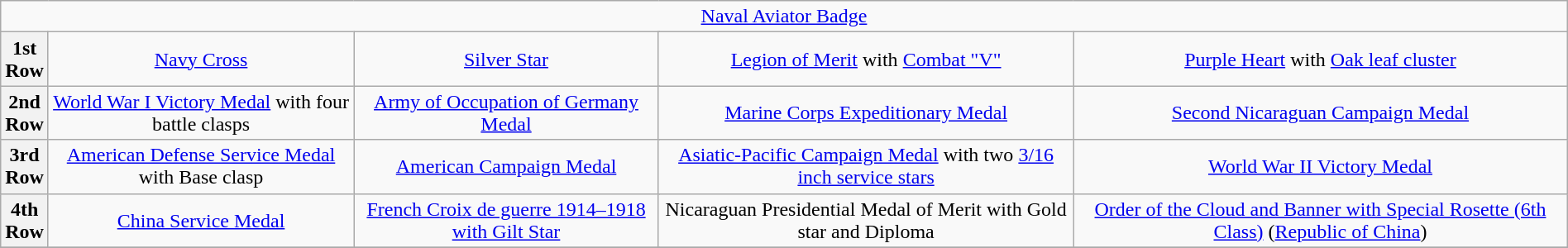<table class="wikitable" style="margin:1em auto; text-align:center;">
<tr>
<td colspan="14"><a href='#'>Naval Aviator Badge</a></td>
</tr>
<tr>
<th>1st <br>Row</th>
<td colspan="4"><a href='#'>Navy Cross</a></td>
<td colspan="4"><a href='#'>Silver Star</a></td>
<td colspan="4"><a href='#'>Legion of Merit</a> with <a href='#'>Combat "V"</a></td>
<td colspan="4"><a href='#'>Purple Heart</a> with <a href='#'>Oak leaf cluster</a></td>
</tr>
<tr>
<th>2nd <br>Row</th>
<td colspan="4"><a href='#'>World War I Victory Medal</a> with four battle clasps</td>
<td colspan="4"><a href='#'>Army of Occupation of Germany Medal</a></td>
<td colspan="4"><a href='#'>Marine Corps Expeditionary Medal</a></td>
<td colspan="4"><a href='#'>Second Nicaraguan Campaign Medal</a></td>
</tr>
<tr>
<th>3rd <br>Row</th>
<td colspan="4"><a href='#'>American Defense Service Medal</a> with Base clasp</td>
<td colspan="4"><a href='#'>American Campaign Medal</a></td>
<td colspan="4"><a href='#'>Asiatic-Pacific Campaign Medal</a> with two <a href='#'>3/16 inch service stars</a></td>
<td colspan="4"><a href='#'>World War II Victory Medal</a></td>
</tr>
<tr>
<th>4th <br>Row</th>
<td colspan="4"><a href='#'>China Service Medal</a></td>
<td colspan="4"><a href='#'>French Croix de guerre 1914–1918 with Gilt Star</a></td>
<td colspan="4">Nicaraguan Presidential Medal of Merit with Gold star and Diploma</td>
<td colspan="4"><a href='#'>Order of the Cloud and Banner with Special Rosette (6th Class)</a> (<a href='#'>Republic of China</a>)</td>
</tr>
<tr>
</tr>
</table>
